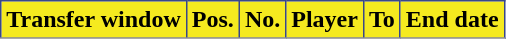<table class="wikitable plainrowheaders sortable">
<tr>
<th style="background-color:#F5EA1F;color:black;border:1px solid #38478A">Transfer window</th>
<th style="background-color:#F5EA1F;color:black;border:1px solid #38478A">Pos.</th>
<th style="background-color:#F5EA1F;color:black;border:1px solid #38478A">No.</th>
<th style="background-color:#F5EA1F;color:black;border:1px solid #38478A">Player</th>
<th style="background-color:#F5EA1F;color:black;border:1px solid #38478A">To</th>
<th style="background-color:#F5EA1F;color:black;border:1px solid #38478A">End date</th>
</tr>
<tr>
</tr>
</table>
